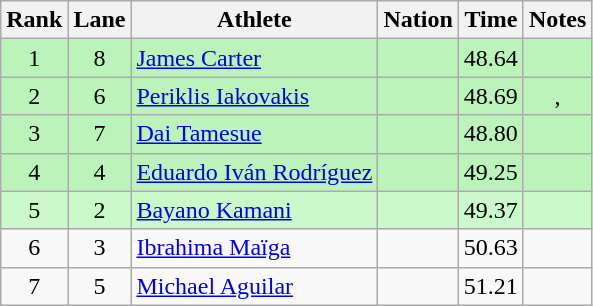<table class="wikitable sortable" style="text-align:center">
<tr>
<th>Rank</th>
<th>Lane</th>
<th>Athlete</th>
<th>Nation</th>
<th>Time</th>
<th>Notes</th>
</tr>
<tr bgcolor=bbf3bb>
<td>1</td>
<td>8</td>
<td align="left"><a href='#'>James Carter</a></td>
<td align="left"></td>
<td>48.64</td>
<td></td>
</tr>
<tr bgcolor=bbf3bb>
<td>2</td>
<td>6</td>
<td align="left"><a href='#'>Periklis Iakovakis</a></td>
<td align="left"></td>
<td>48.69</td>
<td>, </td>
</tr>
<tr bgcolor=bbf3bb>
<td>3</td>
<td>7</td>
<td align="left"><a href='#'>Dai Tamesue</a></td>
<td align="left"></td>
<td>48.80</td>
<td></td>
</tr>
<tr bgcolor=bbf3bb>
<td>4</td>
<td>4</td>
<td align="left"><a href='#'>Eduardo Iván Rodríguez</a></td>
<td align="left"></td>
<td>49.25</td>
<td></td>
</tr>
<tr bgcolor=ccf9cc>
<td>5</td>
<td>2</td>
<td align="left"><a href='#'>Bayano Kamani</a></td>
<td align="left"></td>
<td>49.37</td>
<td></td>
</tr>
<tr>
<td>6</td>
<td>3</td>
<td align="left"><a href='#'>Ibrahima Maïga</a></td>
<td align="left"></td>
<td>50.63</td>
<td></td>
</tr>
<tr>
<td>7</td>
<td>5</td>
<td align="left"><a href='#'>Michael Aguilar</a></td>
<td align="left"></td>
<td>51.21</td>
<td></td>
</tr>
</table>
